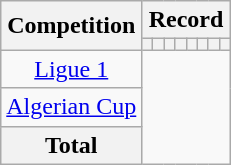<table class="wikitable" style="text-align: center">
<tr>
<th rowspan=2>Competition</th>
<th colspan=8>Record</th>
</tr>
<tr>
<th></th>
<th></th>
<th></th>
<th></th>
<th></th>
<th></th>
<th></th>
<th></th>
</tr>
<tr>
<td><a href='#'>Ligue 1</a><br></td>
</tr>
<tr>
<td><a href='#'>Algerian Cup</a><br></td>
</tr>
<tr>
<th>Total<br></th>
</tr>
</table>
